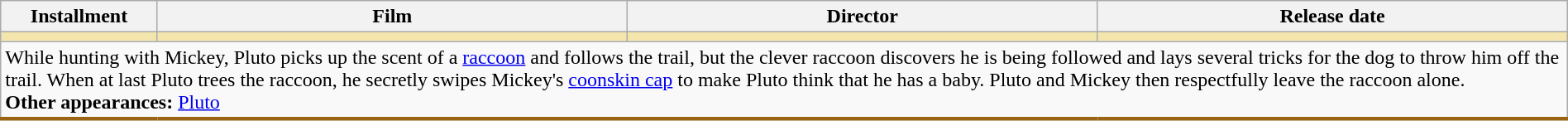<table class="wikitable" width="100%">
<tr>
<th width="10%">Installment</th>
<th width="30%">Film</th>
<th width="30%">Director</th>
<th width="30%">Release date</th>
</tr>
<tr>
<td style="background-color: #F3E5AB"></td>
<td style="background-color: #F3E5AB"></td>
<td style="background-color: #F3E5AB"></td>
<td style="background-color: #F3E5AB"></td>
</tr>
<tr class="expand-child" style="border-bottom: 3px solid #996515;">
<td colspan="4">While hunting with Mickey, Pluto picks up the scent of a <a href='#'>raccoon</a> and follows the trail, but the clever raccoon discovers he is being followed and lays several tricks for the dog to throw him off the trail. When at last Pluto trees the raccoon, he secretly swipes Mickey's <a href='#'>coonskin cap</a> to make Pluto think that he has a baby. Pluto and Mickey then respectfully leave the raccoon alone.<br><strong>Other appearances:</strong> <a href='#'>Pluto</a></td>
</tr>
</table>
